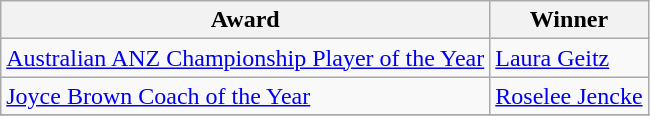<table class="wikitable collapsible">
<tr>
<th>Award</th>
<th>Winner</th>
</tr>
<tr>
<td><a href='#'>Australian ANZ Championship Player of the Year</a></td>
<td><a href='#'>Laura Geitz</a></td>
</tr>
<tr>
<td><a href='#'>Joyce Brown Coach of the Year</a></td>
<td><a href='#'>Roselee Jencke</a></td>
</tr>
<tr>
</tr>
</table>
